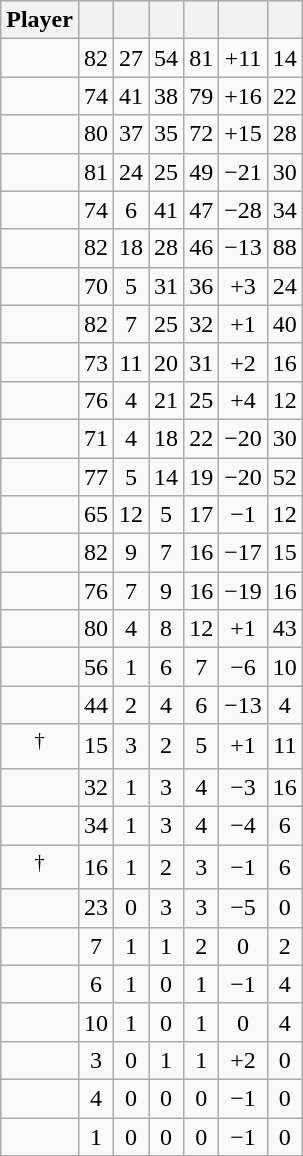<table class="wikitable sortable" style="text-align:center;">
<tr>
<th>Player</th>
<th></th>
<th></th>
<th></th>
<th></th>
<th data-sort-type="number"></th>
<th></th>
</tr>
<tr>
<td></td>
<td>82</td>
<td>27</td>
<td>54</td>
<td>81</td>
<td>+11</td>
<td>14</td>
</tr>
<tr>
<td></td>
<td>74</td>
<td>41</td>
<td>38</td>
<td>79</td>
<td>+16</td>
<td>22</td>
</tr>
<tr>
<td></td>
<td>80</td>
<td>37</td>
<td>35</td>
<td>72</td>
<td>+15</td>
<td>28</td>
</tr>
<tr>
<td></td>
<td>81</td>
<td>24</td>
<td>25</td>
<td>49</td>
<td>−21</td>
<td>30</td>
</tr>
<tr>
<td></td>
<td>74</td>
<td>6</td>
<td>41</td>
<td>47</td>
<td>−28</td>
<td>34</td>
</tr>
<tr>
<td></td>
<td>82</td>
<td>18</td>
<td>28</td>
<td>46</td>
<td>−13</td>
<td>88</td>
</tr>
<tr>
<td></td>
<td>70</td>
<td>5</td>
<td>31</td>
<td>36</td>
<td>+3</td>
<td>24</td>
</tr>
<tr>
<td></td>
<td>82</td>
<td>7</td>
<td>25</td>
<td>32</td>
<td>+1</td>
<td>40</td>
</tr>
<tr>
<td></td>
<td>73</td>
<td>11</td>
<td>20</td>
<td>31</td>
<td>+2</td>
<td>16</td>
</tr>
<tr>
<td></td>
<td>76</td>
<td>4</td>
<td>21</td>
<td>25</td>
<td>+4</td>
<td>12</td>
</tr>
<tr>
<td></td>
<td>71</td>
<td>4</td>
<td>18</td>
<td>22</td>
<td>−20</td>
<td>30</td>
</tr>
<tr>
<td></td>
<td>77</td>
<td>5</td>
<td>14</td>
<td>19</td>
<td>−20</td>
<td>52</td>
</tr>
<tr>
<td></td>
<td>65</td>
<td>12</td>
<td>5</td>
<td>17</td>
<td>−1</td>
<td>12</td>
</tr>
<tr>
<td></td>
<td>82</td>
<td>9</td>
<td>7</td>
<td>16</td>
<td>−17</td>
<td>15</td>
</tr>
<tr>
<td></td>
<td>76</td>
<td>7</td>
<td>9</td>
<td>16</td>
<td>−19</td>
<td>16</td>
</tr>
<tr>
<td></td>
<td>80</td>
<td>4</td>
<td>8</td>
<td>12</td>
<td>+1</td>
<td>43</td>
</tr>
<tr>
<td></td>
<td>56</td>
<td>1</td>
<td>6</td>
<td>7</td>
<td>−6</td>
<td>10</td>
</tr>
<tr>
<td></td>
<td>44</td>
<td>2</td>
<td>4</td>
<td>6</td>
<td>−13</td>
<td>4</td>
</tr>
<tr>
<td><sup>†</sup></td>
<td>15</td>
<td>3</td>
<td>2</td>
<td>5</td>
<td>+1</td>
<td>11</td>
</tr>
<tr>
<td></td>
<td>32</td>
<td>1</td>
<td>3</td>
<td>4</td>
<td>−3</td>
<td>16</td>
</tr>
<tr>
<td></td>
<td>34</td>
<td>1</td>
<td>3</td>
<td>4</td>
<td>−4</td>
<td>6</td>
</tr>
<tr>
<td><sup>†</sup></td>
<td>16</td>
<td>1</td>
<td>2</td>
<td>3</td>
<td>−1</td>
<td>6</td>
</tr>
<tr>
<td></td>
<td>23</td>
<td>0</td>
<td>3</td>
<td>3</td>
<td>−5</td>
<td>0</td>
</tr>
<tr>
<td></td>
<td>7</td>
<td>1</td>
<td>1</td>
<td>2</td>
<td>0</td>
<td>2</td>
</tr>
<tr>
<td></td>
<td>6</td>
<td>1</td>
<td>0</td>
<td>1</td>
<td>−1</td>
<td>4</td>
</tr>
<tr>
<td></td>
<td>10</td>
<td>1</td>
<td>0</td>
<td>1</td>
<td>0</td>
<td>4</td>
</tr>
<tr>
<td></td>
<td>3</td>
<td>0</td>
<td>1</td>
<td>1</td>
<td>+2</td>
<td>0</td>
</tr>
<tr>
<td></td>
<td>4</td>
<td>0</td>
<td>0</td>
<td>0</td>
<td>−1</td>
<td>0</td>
</tr>
<tr>
<td></td>
<td>1</td>
<td>0</td>
<td>0</td>
<td>0</td>
<td>−1</td>
<td>0</td>
</tr>
</table>
